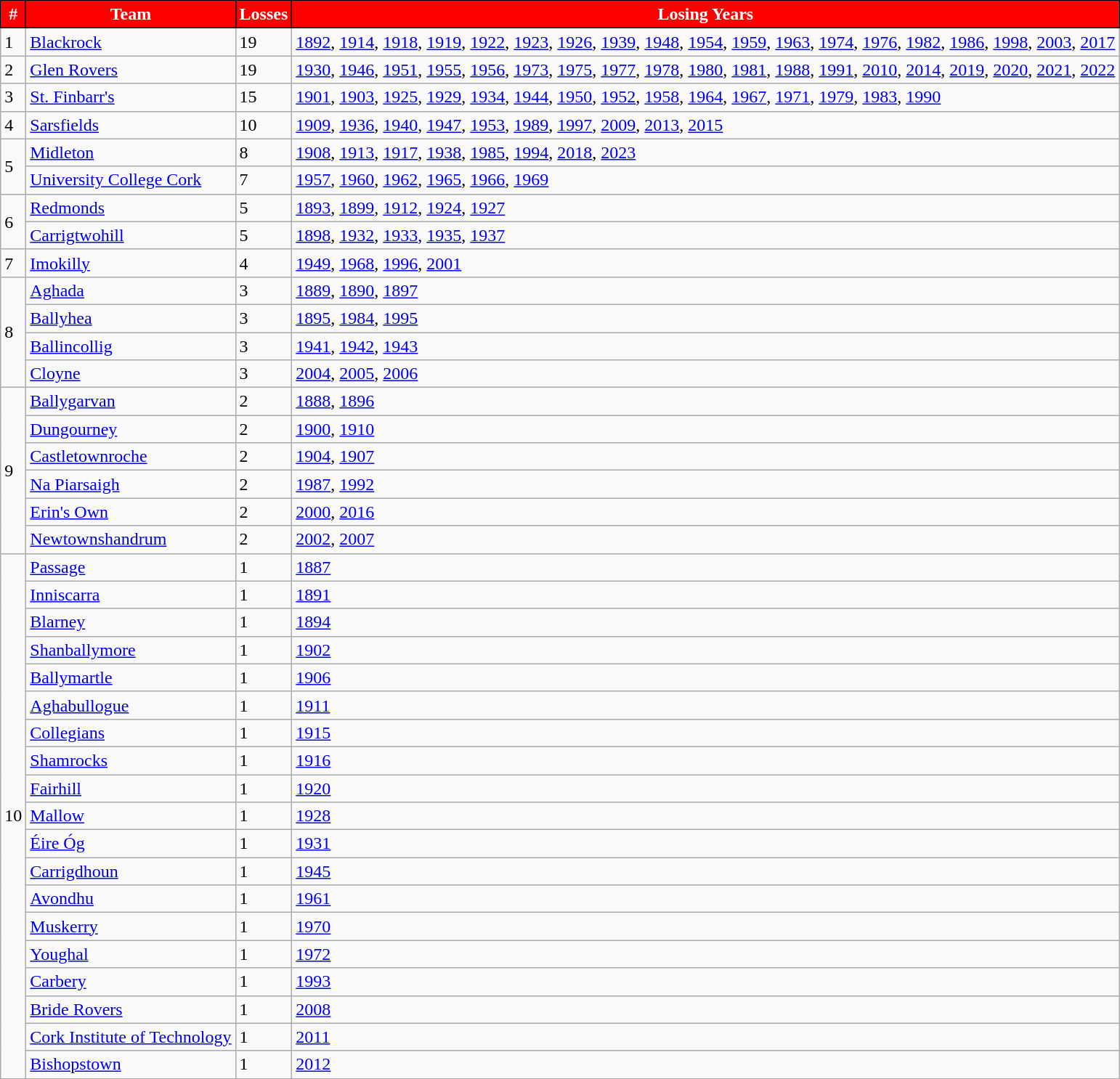<table class="wikitable">
<tr>
<th style="background:red; color:white; border:1px solid black;">#</th>
<th style="background:red; color:white; border:1px solid black;"><strong>Team</strong></th>
<th style="background:red; color:white; border:1px solid black;"><strong>Losses</strong></th>
<th style="background:red; color:white; border:1px solid black;"><strong>Losing Years</strong></th>
</tr>
<tr>
<td>1</td>
<td><a href='#'>Blackrock</a></td>
<td>19</td>
<td><a href='#'>1892</a>, <a href='#'>1914</a>, <a href='#'>1918</a>, <a href='#'>1919</a>, <a href='#'>1922</a>, <a href='#'>1923</a>, <a href='#'>1926</a>, <a href='#'>1939</a>, <a href='#'>1948</a>, <a href='#'>1954</a>, <a href='#'>1959</a>, <a href='#'>1963</a>, <a href='#'>1974</a>, <a href='#'>1976</a>, <a href='#'>1982</a>, <a href='#'>1986</a>, <a href='#'>1998</a>, <a href='#'>2003</a>, <a href='#'>2017</a></td>
</tr>
<tr>
<td>2</td>
<td><a href='#'>Glen Rovers</a></td>
<td>19</td>
<td><a href='#'>1930</a>, <a href='#'>1946</a>, <a href='#'>1951</a>, <a href='#'>1955</a>, <a href='#'>1956</a>, <a href='#'>1973</a>, <a href='#'>1975</a>, <a href='#'>1977</a>, <a href='#'>1978</a>, <a href='#'>1980</a>, <a href='#'>1981</a>, <a href='#'>1988</a>, <a href='#'>1991</a>, <a href='#'>2010</a>, <a href='#'>2014</a>, <a href='#'>2019</a>, <a href='#'>2020</a>, <a href='#'>2021</a>, <a href='#'>2022</a></td>
</tr>
<tr>
<td>3</td>
<td><a href='#'>St. Finbarr's</a></td>
<td>15</td>
<td><a href='#'>1901</a>, <a href='#'>1903</a>, <a href='#'>1925</a>, <a href='#'>1929</a>, <a href='#'>1934</a>, <a href='#'>1944</a>, <a href='#'>1950</a>, <a href='#'>1952</a>, <a href='#'>1958</a>, <a href='#'>1964</a>, <a href='#'>1967</a>, <a href='#'>1971</a>, <a href='#'>1979</a>, <a href='#'>1983</a>, <a href='#'>1990</a></td>
</tr>
<tr>
<td>4</td>
<td><a href='#'>Sarsfields</a></td>
<td>10</td>
<td><a href='#'>1909</a>, <a href='#'>1936</a>, <a href='#'>1940</a>, <a href='#'>1947</a>, <a href='#'>1953</a>, <a href='#'>1989</a>, <a href='#'>1997</a>, <a href='#'>2009</a>, <a href='#'>2013</a>, <a href='#'>2015</a></td>
</tr>
<tr>
<td rowspan=2>5</td>
<td><a href='#'>Midleton</a></td>
<td>8</td>
<td><a href='#'>1908</a>, <a href='#'>1913</a>, <a href='#'>1917</a>, <a href='#'>1938</a>, <a href='#'>1985</a>, <a href='#'>1994</a>, <a href='#'>2018</a>, <a href='#'>2023</a></td>
</tr>
<tr>
<td><a href='#'>University College Cork</a></td>
<td>7</td>
<td><a href='#'>1957</a>, <a href='#'>1960</a>, <a href='#'>1962</a>, <a href='#'>1965</a>, <a href='#'>1966</a>, <a href='#'>1969</a></td>
</tr>
<tr>
<td rowspan=2>6</td>
<td><a href='#'>Redmonds</a></td>
<td>5</td>
<td><a href='#'>1893</a>, <a href='#'>1899</a>, <a href='#'>1912</a>, <a href='#'>1924</a>, <a href='#'>1927</a></td>
</tr>
<tr>
<td><a href='#'>Carrigtwohill</a></td>
<td>5</td>
<td><a href='#'>1898</a>, <a href='#'>1932</a>, <a href='#'>1933</a>, <a href='#'>1935</a>, <a href='#'>1937</a></td>
</tr>
<tr>
<td>7</td>
<td><a href='#'>Imokilly</a></td>
<td>4</td>
<td><a href='#'>1949</a>, <a href='#'>1968</a>, <a href='#'>1996</a>, <a href='#'>2001</a></td>
</tr>
<tr>
<td rowspan=4>8</td>
<td><a href='#'>Aghada</a></td>
<td>3</td>
<td><a href='#'>1889</a>, <a href='#'>1890</a>, <a href='#'>1897</a></td>
</tr>
<tr>
<td><a href='#'>Ballyhea</a></td>
<td>3</td>
<td><a href='#'>1895</a>, <a href='#'>1984</a>, <a href='#'>1995</a></td>
</tr>
<tr>
<td><a href='#'>Ballincollig</a></td>
<td>3</td>
<td><a href='#'>1941</a>, <a href='#'>1942</a>, <a href='#'>1943</a></td>
</tr>
<tr>
<td><a href='#'>Cloyne</a></td>
<td>3</td>
<td><a href='#'>2004</a>, <a href='#'>2005</a>, <a href='#'>2006</a></td>
</tr>
<tr>
<td rowspan=6>9</td>
<td><a href='#'>Ballygarvan</a></td>
<td>2</td>
<td><a href='#'>1888</a>, <a href='#'>1896</a></td>
</tr>
<tr>
<td><a href='#'>Dungourney</a></td>
<td>2</td>
<td><a href='#'>1900</a>, <a href='#'>1910</a></td>
</tr>
<tr>
<td><a href='#'>Castletownroche</a></td>
<td>2</td>
<td><a href='#'>1904</a>, <a href='#'>1907</a></td>
</tr>
<tr>
<td><a href='#'>Na Piarsaigh</a></td>
<td>2</td>
<td><a href='#'>1987</a>, <a href='#'>1992</a></td>
</tr>
<tr>
<td><a href='#'>Erin's Own</a></td>
<td>2</td>
<td><a href='#'>2000</a>, <a href='#'>2016</a></td>
</tr>
<tr>
<td><a href='#'>Newtownshandrum</a></td>
<td>2</td>
<td><a href='#'>2002</a>, <a href='#'>2007</a></td>
</tr>
<tr>
<td rowspan=19>10</td>
<td><a href='#'>Passage</a></td>
<td>1</td>
<td><a href='#'>1887</a></td>
</tr>
<tr>
<td><a href='#'>Inniscarra</a></td>
<td>1</td>
<td><a href='#'>1891</a></td>
</tr>
<tr>
<td><a href='#'>Blarney</a></td>
<td>1</td>
<td><a href='#'>1894</a></td>
</tr>
<tr>
<td><a href='#'>Shanballymore</a></td>
<td>1</td>
<td><a href='#'>1902</a></td>
</tr>
<tr>
<td><a href='#'>Ballymartle</a></td>
<td>1</td>
<td><a href='#'>1906</a></td>
</tr>
<tr>
<td><a href='#'>Aghabullogue</a></td>
<td>1</td>
<td><a href='#'>1911</a></td>
</tr>
<tr>
<td><a href='#'>Collegians</a></td>
<td>1</td>
<td><a href='#'>1915</a></td>
</tr>
<tr>
<td><a href='#'>Shamrocks</a></td>
<td>1</td>
<td><a href='#'>1916</a></td>
</tr>
<tr>
<td><a href='#'>Fairhill</a></td>
<td>1</td>
<td><a href='#'>1920</a></td>
</tr>
<tr>
<td><a href='#'>Mallow</a></td>
<td>1</td>
<td><a href='#'>1928</a></td>
</tr>
<tr>
<td><a href='#'>Éire Óg</a></td>
<td>1</td>
<td><a href='#'>1931</a></td>
</tr>
<tr>
<td><a href='#'>Carrigdhoun</a></td>
<td>1</td>
<td><a href='#'>1945</a></td>
</tr>
<tr>
<td><a href='#'>Avondhu</a></td>
<td>1</td>
<td><a href='#'>1961</a></td>
</tr>
<tr>
<td><a href='#'>Muskerry</a></td>
<td>1</td>
<td><a href='#'>1970</a></td>
</tr>
<tr>
<td><a href='#'>Youghal</a></td>
<td>1</td>
<td><a href='#'>1972</a></td>
</tr>
<tr>
<td><a href='#'>Carbery</a></td>
<td>1</td>
<td><a href='#'>1993</a></td>
</tr>
<tr>
<td><a href='#'>Bride Rovers</a></td>
<td>1</td>
<td><a href='#'>2008</a></td>
</tr>
<tr>
<td><a href='#'>Cork Institute of Technology</a></td>
<td>1</td>
<td><a href='#'>2011</a></td>
</tr>
<tr>
<td><a href='#'>Bishopstown</a></td>
<td>1</td>
<td><a href='#'>2012</a></td>
</tr>
</table>
